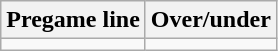<table class="wikitable" style="margin-left: auto; margin-right: auto; border: none; display: inline-table;">
<tr align="center">
<th style=>Pregame line</th>
<th style=>Over/under</th>
</tr>
<tr align="center">
<td></td>
<td></td>
</tr>
</table>
